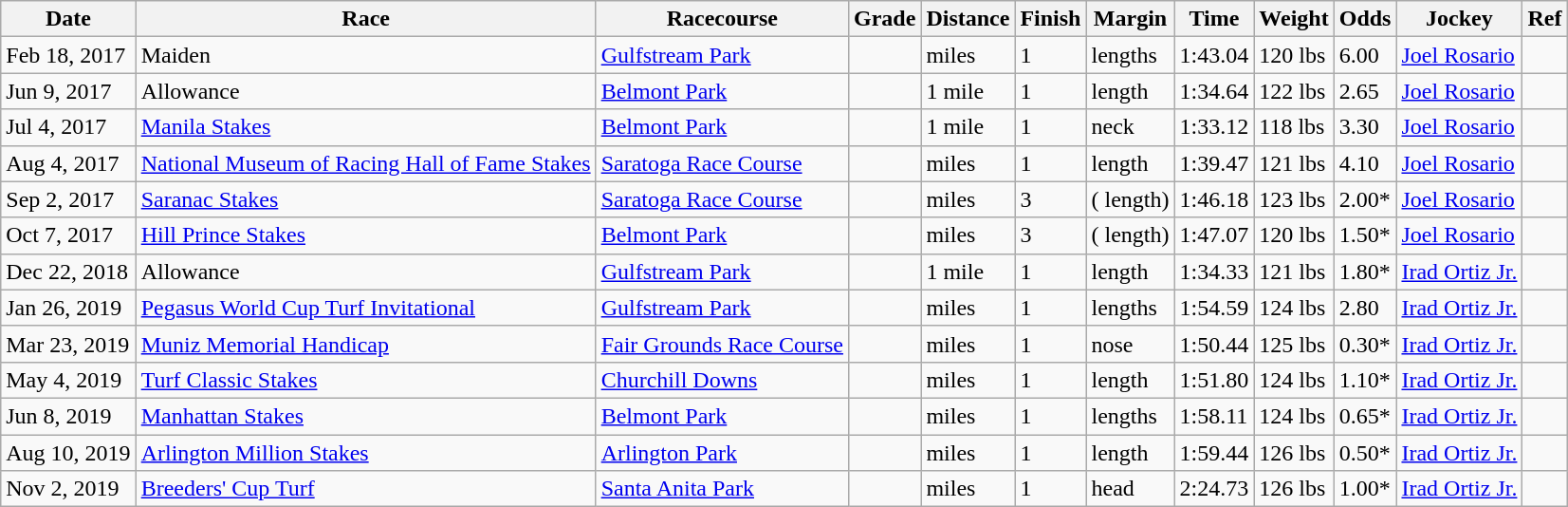<table class="wikitable">
<tr>
<th>Date</th>
<th>Race</th>
<th>Racecourse</th>
<th>Grade</th>
<th>Distance</th>
<th>Finish</th>
<th>Margin</th>
<th>Time</th>
<th>Weight</th>
<th>Odds</th>
<th>Jockey</th>
<th>Ref</th>
</tr>
<tr>
<td>Feb 18, 2017</td>
<td>Maiden</td>
<td><a href='#'>Gulfstream Park</a></td>
<td></td>
<td> miles</td>
<td>1</td>
<td> lengths</td>
<td>1:43.04</td>
<td>120 lbs</td>
<td>6.00</td>
<td><a href='#'>Joel Rosario</a></td>
<td></td>
</tr>
<tr>
<td>Jun 9, 2017</td>
<td>Allowance</td>
<td><a href='#'>Belmont Park</a></td>
<td></td>
<td>1 mile</td>
<td>1</td>
<td> length</td>
<td>1:34.64</td>
<td>122 lbs</td>
<td>2.65</td>
<td><a href='#'>Joel Rosario</a></td>
<td></td>
</tr>
<tr>
<td>Jul 4, 2017</td>
<td><a href='#'>Manila Stakes</a></td>
<td><a href='#'>Belmont Park</a></td>
<td></td>
<td>1 mile</td>
<td>1</td>
<td>neck</td>
<td>1:33.12</td>
<td>118 lbs</td>
<td>3.30</td>
<td><a href='#'>Joel Rosario</a></td>
<td></td>
</tr>
<tr>
<td>Aug 4, 2017</td>
<td><a href='#'>National Museum of Racing Hall of Fame Stakes</a></td>
<td><a href='#'>Saratoga Race Course</a></td>
<td></td>
<td> miles</td>
<td>1</td>
<td> length</td>
<td>1:39.47</td>
<td>121 lbs</td>
<td>4.10</td>
<td><a href='#'>Joel Rosario</a></td>
<td></td>
</tr>
<tr>
<td>Sep 2, 2017</td>
<td><a href='#'>Saranac Stakes</a></td>
<td><a href='#'>Saratoga Race Course</a></td>
<td></td>
<td> miles</td>
<td>3</td>
<td>( length)</td>
<td>1:46.18</td>
<td>123 lbs</td>
<td>2.00*</td>
<td><a href='#'>Joel Rosario</a></td>
<td></td>
</tr>
<tr>
<td>Oct 7, 2017</td>
<td><a href='#'>Hill Prince Stakes</a></td>
<td><a href='#'>Belmont Park</a></td>
<td></td>
<td> miles</td>
<td>3</td>
<td>( length)</td>
<td>1:47.07</td>
<td>120 lbs</td>
<td>1.50*</td>
<td><a href='#'>Joel Rosario</a></td>
<td></td>
</tr>
<tr>
<td>Dec 22, 2018</td>
<td>Allowance</td>
<td><a href='#'>Gulfstream Park</a></td>
<td></td>
<td>1 mile</td>
<td>1</td>
<td> length</td>
<td>1:34.33</td>
<td>121 lbs</td>
<td>1.80*</td>
<td><a href='#'>Irad Ortiz Jr.</a></td>
<td></td>
</tr>
<tr>
<td>Jan 26, 2019</td>
<td><a href='#'>Pegasus World Cup Turf Invitational</a></td>
<td><a href='#'>Gulfstream Park</a></td>
<td></td>
<td> miles</td>
<td>1</td>
<td> lengths</td>
<td>1:54.59</td>
<td>124 lbs</td>
<td>2.80</td>
<td><a href='#'>Irad Ortiz Jr.</a></td>
<td></td>
</tr>
<tr>
<td>Mar 23, 2019</td>
<td><a href='#'>Muniz Memorial Handicap</a></td>
<td><a href='#'>Fair Grounds Race Course</a></td>
<td></td>
<td> miles</td>
<td>1</td>
<td>nose</td>
<td>1:50.44</td>
<td>125 lbs</td>
<td>0.30*</td>
<td><a href='#'>Irad Ortiz Jr.</a></td>
<td></td>
</tr>
<tr>
<td>May 4, 2019</td>
<td><a href='#'>Turf Classic Stakes</a></td>
<td><a href='#'>Churchill Downs</a></td>
<td></td>
<td> miles</td>
<td>1</td>
<td> length</td>
<td>1:51.80</td>
<td>124 lbs</td>
<td>1.10*</td>
<td><a href='#'>Irad Ortiz Jr.</a></td>
<td></td>
</tr>
<tr>
<td>Jun 8, 2019</td>
<td><a href='#'>Manhattan Stakes</a></td>
<td><a href='#'>Belmont Park</a></td>
<td></td>
<td> miles</td>
<td>1</td>
<td> lengths</td>
<td>1:58.11</td>
<td>124 lbs</td>
<td>0.65*</td>
<td><a href='#'>Irad Ortiz Jr.</a></td>
<td></td>
</tr>
<tr>
<td>Aug 10, 2019</td>
<td><a href='#'>Arlington Million Stakes</a></td>
<td><a href='#'>Arlington Park</a></td>
<td></td>
<td> miles</td>
<td>1</td>
<td> length</td>
<td>1:59.44</td>
<td>126 lbs</td>
<td>0.50*</td>
<td><a href='#'>Irad Ortiz Jr.</a></td>
<td></td>
</tr>
<tr>
<td>Nov 2, 2019</td>
<td><a href='#'>Breeders' Cup Turf</a></td>
<td><a href='#'>Santa Anita Park</a></td>
<td></td>
<td> miles</td>
<td>1</td>
<td>head</td>
<td>2:24.73</td>
<td>126 lbs</td>
<td>1.00*</td>
<td><a href='#'>Irad Ortiz Jr.</a></td>
<td></td>
</tr>
</table>
